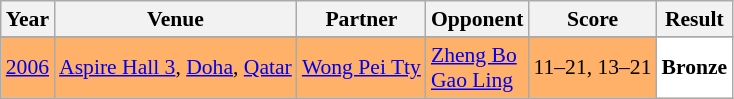<table class="sortable wikitable" style="font-size: 90%;">
<tr>
<th>Year</th>
<th>Venue</th>
<th>Partner</th>
<th>Opponent</th>
<th>Score</th>
<th>Result</th>
</tr>
<tr>
</tr>
<tr style="background:#FFB069">
<td align="center"><a href='#'>2006</a></td>
<td align="left"><a href='#'>Aspire Hall 3</a>, <a href='#'>Doha</a>, <a href='#'>Qatar</a></td>
<td align="left"> <a href='#'>Wong Pei Tty</a></td>
<td align="left"> <a href='#'>Zheng Bo</a><br> <a href='#'>Gao Ling</a></td>
<td align="left">11–21, 13–21</td>
<td style="text-align:left; background:white"> <strong>Bronze</strong></td>
</tr>
</table>
